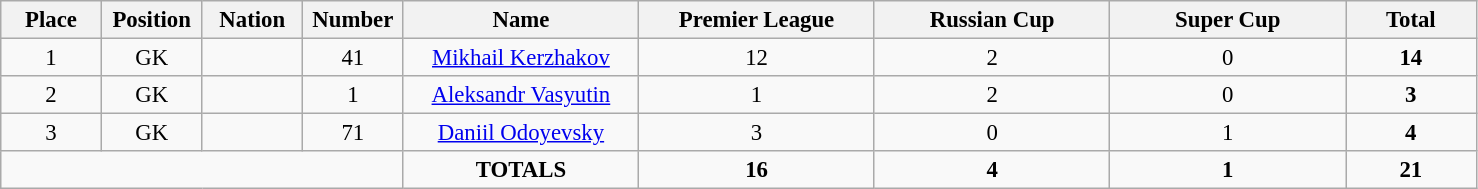<table class="wikitable" style="font-size: 95%; text-align: center;">
<tr>
<th width=60>Place</th>
<th width=60>Position</th>
<th width=60>Nation</th>
<th width=60>Number</th>
<th width=150>Name</th>
<th width=150>Premier League</th>
<th width=150>Russian Cup</th>
<th width=150>Super Cup</th>
<th width=80><strong>Total</strong></th>
</tr>
<tr>
<td>1</td>
<td>GK</td>
<td></td>
<td>41</td>
<td><a href='#'>Mikhail Kerzhakov</a></td>
<td>12</td>
<td>2</td>
<td>0</td>
<td><strong>14</strong></td>
</tr>
<tr>
<td>2</td>
<td>GK</td>
<td></td>
<td>1</td>
<td><a href='#'>Aleksandr Vasyutin</a></td>
<td>1</td>
<td>2</td>
<td>0</td>
<td><strong>3</strong></td>
</tr>
<tr>
<td>3</td>
<td>GK</td>
<td></td>
<td>71</td>
<td><a href='#'>Daniil Odoyevsky</a></td>
<td>3</td>
<td>0</td>
<td>1</td>
<td><strong>4</strong></td>
</tr>
<tr>
<td colspan="4"></td>
<td><strong>TOTALS</strong></td>
<td><strong>16</strong></td>
<td><strong>4</strong></td>
<td><strong>1</strong></td>
<td><strong>21</strong></td>
</tr>
</table>
